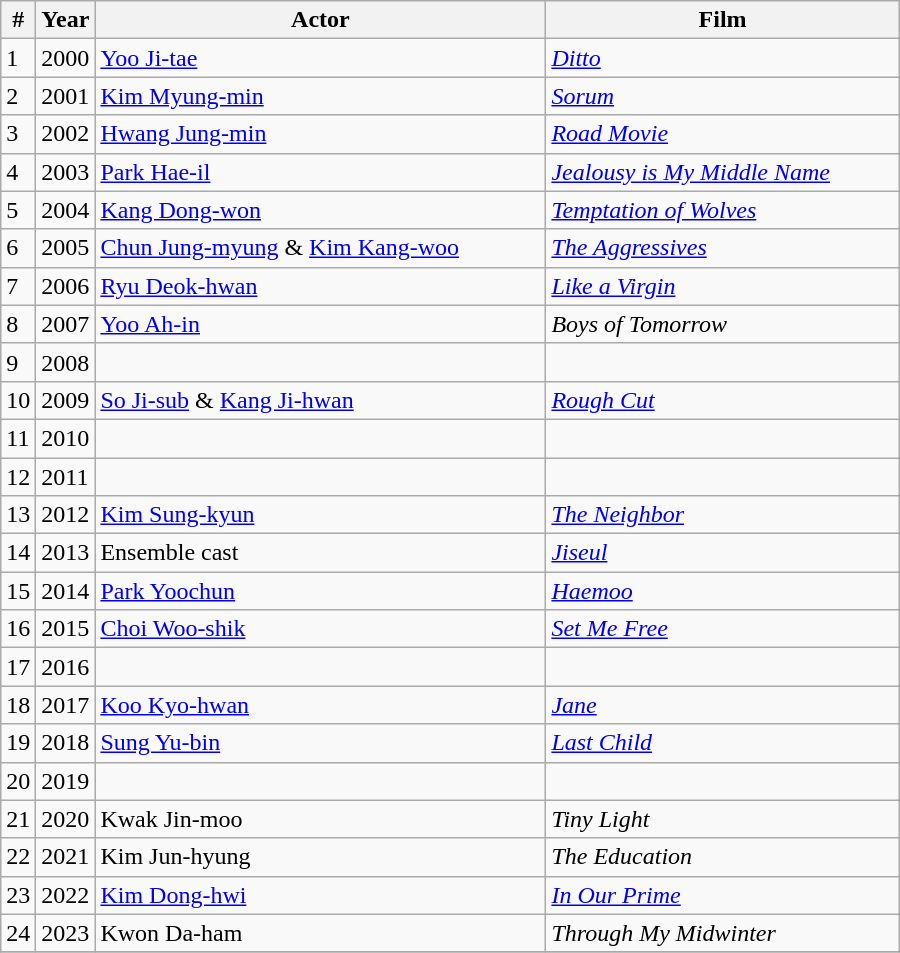<table class="wikitable" style="width:600px">
<tr>
<th width=10>#</th>
<th width=10>Year</th>
<th>Actor</th>
<th>Film</th>
</tr>
<tr>
<td>1</td>
<td>2000</td>
<td><a href='#'>Yoo Ji-tae</a></td>
<td><em><a href='#'>Ditto</a></em></td>
</tr>
<tr>
<td>2</td>
<td>2001</td>
<td><a href='#'>Kim Myung-min</a></td>
<td><em><a href='#'>Sorum</a></em></td>
</tr>
<tr>
<td>3</td>
<td>2002</td>
<td><a href='#'>Hwang Jung-min</a></td>
<td><em><a href='#'>Road Movie</a></em></td>
</tr>
<tr>
<td>4</td>
<td>2003</td>
<td><a href='#'>Park Hae-il</a></td>
<td><em><a href='#'>Jealousy is My Middle Name</a></em></td>
</tr>
<tr>
<td>5</td>
<td>2004</td>
<td><a href='#'>Kang Dong-won</a></td>
<td><em><a href='#'>Temptation of Wolves</a></em></td>
</tr>
<tr>
<td>6</td>
<td>2005</td>
<td><a href='#'>Chun Jung-myung</a> & <a href='#'>Kim Kang-woo</a></td>
<td><em><a href='#'>The Aggressives</a></em></td>
</tr>
<tr>
<td>7</td>
<td>2006</td>
<td><a href='#'>Ryu Deok-hwan</a></td>
<td><em><a href='#'>Like a Virgin</a></em></td>
</tr>
<tr>
<td>8</td>
<td>2007</td>
<td><a href='#'>Yoo Ah-in</a></td>
<td><em>Boys of Tomorrow</em></td>
</tr>
<tr>
<td>9</td>
<td>2008</td>
<td></td>
<td></td>
</tr>
<tr>
<td>10</td>
<td>2009</td>
<td><a href='#'>So Ji-sub</a> & <a href='#'>Kang Ji-hwan</a></td>
<td><em><a href='#'>Rough Cut</a></em></td>
</tr>
<tr>
<td>11</td>
<td>2010</td>
<td></td>
<td></td>
</tr>
<tr>
<td>12</td>
<td>2011</td>
<td></td>
<td></td>
</tr>
<tr>
<td>13</td>
<td>2012</td>
<td><a href='#'>Kim Sung-kyun</a></td>
<td><em><a href='#'>The Neighbor</a></em></td>
</tr>
<tr>
<td>14</td>
<td>2013</td>
<td>Ensemble cast</td>
<td><em><a href='#'>Jiseul</a></em></td>
</tr>
<tr>
<td>15</td>
<td>2014</td>
<td><a href='#'>Park Yoochun</a></td>
<td><em><a href='#'>Haemoo</a></em></td>
</tr>
<tr>
<td>16</td>
<td>2015</td>
<td><a href='#'>Choi Woo-shik</a></td>
<td><em><a href='#'>Set Me Free</a></em></td>
</tr>
<tr>
<td>17</td>
<td>2016</td>
<td></td>
<td></td>
</tr>
<tr>
<td>18</td>
<td>2017</td>
<td><a href='#'>Koo Kyo-hwan</a></td>
<td><em><a href='#'>Jane</a></em></td>
</tr>
<tr>
<td>19</td>
<td>2018</td>
<td><a href='#'>Sung Yu-bin</a></td>
<td><em><a href='#'>Last Child</a></em></td>
</tr>
<tr>
<td>20</td>
<td>2019</td>
<td></td>
<td></td>
</tr>
<tr>
<td>21</td>
<td>2020</td>
<td>Kwak Jin-moo</td>
<td><em>Tiny Light</em></td>
</tr>
<tr>
<td>22</td>
<td>2021</td>
<td>Kim Jun-hyung</td>
<td><em>The Education</em></td>
</tr>
<tr>
<td>23</td>
<td>2022</td>
<td><a href='#'>Kim Dong-hwi</a></td>
<td><em><a href='#'>In Our Prime</a></em></td>
</tr>
<tr>
<td>24</td>
<td>2023</td>
<td>Kwon Da-ham</td>
<td><em>Through My Midwinter</em></td>
</tr>
<tr>
</tr>
</table>
